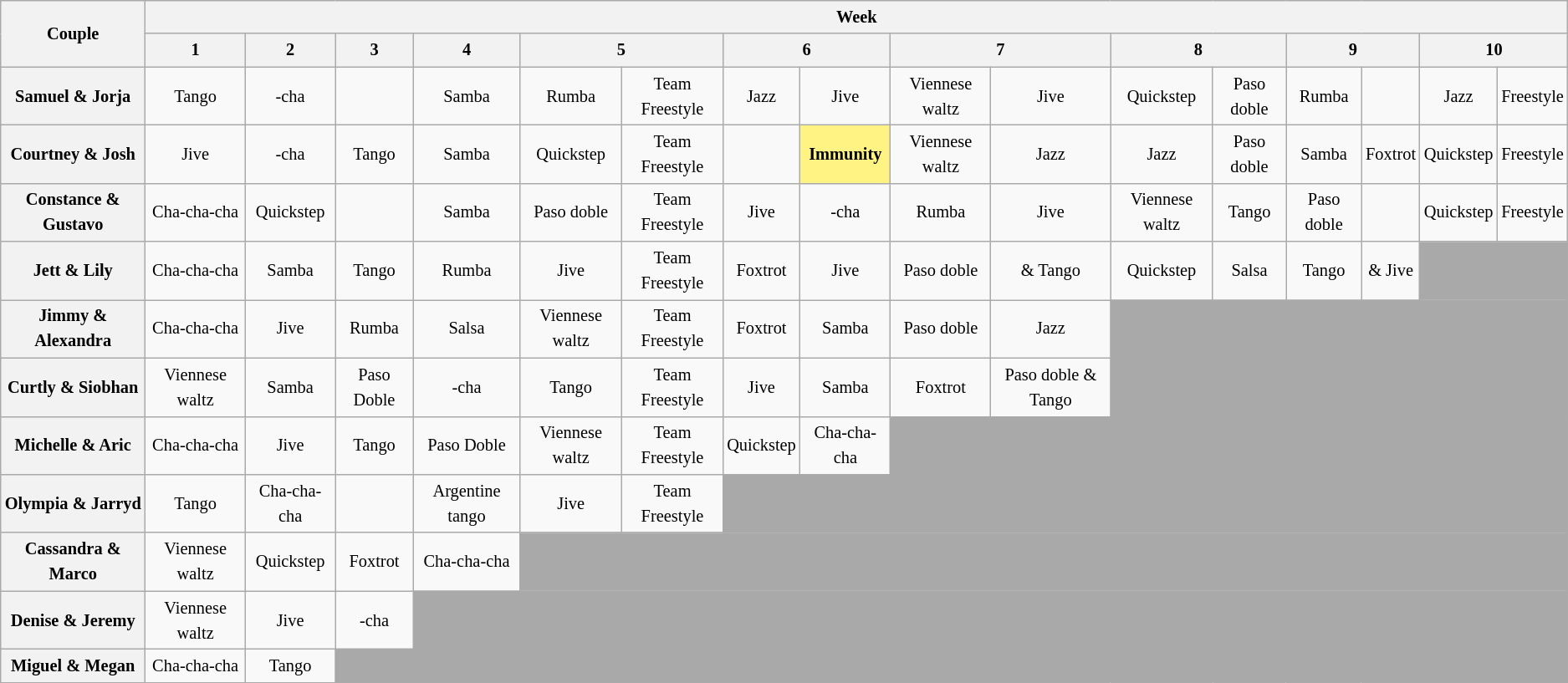<table class="wikitable unsortable" style="text-align:center; font-size:85%; line-height:20px">
<tr>
<th rowspan="2">Couple</th>
<th colspan="16">Week</th>
</tr>
<tr>
<th scope="col">1</th>
<th scope="col">2</th>
<th scope="col">3</th>
<th scope="col">4</th>
<th scope="col" colspan="2">5</th>
<th scope="col" colspan="2">6</th>
<th scope="col" colspan="2">7</th>
<th scope="col" colspan="2">8</th>
<th scope="col" colspan="2">9</th>
<th scope="col" colspan="2">10</th>
</tr>
<tr>
<th scope="row">Samuel & Jorja</th>
<td>Tango</td>
<td>-cha</td>
<td></td>
<td>Samba</td>
<td>Rumba</td>
<td>Team<br>Freestyle</td>
<td>Jazz</td>
<td>Jive</td>
<td>Viennese waltz</td>
<td>Jive</td>
<td>Quickstep</td>
<td>Paso doble</td>
<td>Rumba</td>
<td> </td>
<td>Jazz</td>
<td>Freestyle</td>
</tr>
<tr>
<th scope="row">Courtney & Josh</th>
<td>Jive</td>
<td>-cha</td>
<td>Tango</td>
<td>Samba</td>
<td>Quickstep</td>
<td>Team Freestyle</td>
<td></td>
<td bgcolor="fff383"><strong>Immunity</strong></td>
<td>Viennese waltz</td>
<td>Jazz</td>
<td>Jazz</td>
<td>Paso doble</td>
<td>Samba</td>
<td>Foxtrot </td>
<td>Quickstep</td>
<td>Freestyle</td>
</tr>
<tr>
<th scope="row">Constance & Gustavo</th>
<td>Cha-cha-cha</td>
<td>Quickstep</td>
<td></td>
<td>Samba</td>
<td>Paso doble</td>
<td>Team Freestyle</td>
<td>Jive</td>
<td>-cha</td>
<td>Rumba</td>
<td>Jive</td>
<td>Viennese waltz</td>
<td>Tango</td>
<td>Paso doble</td>
<td> </td>
<td>Quickstep</td>
<td>Freestyle</td>
</tr>
<tr>
<th scope="row">Jett & Lily</th>
<td>Cha-cha-cha</td>
<td>Samba</td>
<td>Tango</td>
<td>Rumba</td>
<td>Jive</td>
<td>Team Freestyle</td>
<td>Foxtrot</td>
<td>Jive</td>
<td>Paso doble</td>
<td> & Tango</td>
<td>Quickstep</td>
<td>Salsa</td>
<td>Tango</td>
<td> & Jive</td>
<td colspan="2" style="background:darkgrey"></td>
</tr>
<tr>
<th scope="row">Jimmy & Alexandra</th>
<td>Cha-cha-cha</td>
<td>Jive</td>
<td>Rumba</td>
<td>Salsa</td>
<td>Viennese waltz</td>
<td>Team Freestyle</td>
<td>Foxtrot</td>
<td>Samba</td>
<td>Paso doble</td>
<td>Jazz</td>
<td colspan="6" rowspan="2" bgcolor="darkgray"></td>
</tr>
<tr>
<th scope="row">Curtly & Siobhan</th>
<td>Viennese waltz</td>
<td>Samba</td>
<td>Paso Doble</td>
<td>-cha</td>
<td>Tango</td>
<td>Team Freestyle</td>
<td>Jive</td>
<td>Samba</td>
<td>Foxtrot</td>
<td>Paso doble & Tango</td>
</tr>
<tr>
<th scope="row">Michelle & Aric</th>
<td>Cha-cha-cha</td>
<td>Jive</td>
<td>Tango</td>
<td>Paso Doble</td>
<td>Viennese waltz</td>
<td>Team Freestyle</td>
<td>Quickstep</td>
<td>Cha-cha-cha</td>
<td colspan="8" style="background:darkgrey"></td>
</tr>
<tr>
<th scope="row">Olympia & Jarryd</th>
<td>Tango</td>
<td>Cha-cha-cha</td>
<td></td>
<td>Argentine tango</td>
<td>Jive</td>
<td>Team Freestyle</td>
<td colspan="10" style="background:darkgrey"></td>
</tr>
<tr>
<th scope="row">Cassandra & Marco</th>
<td>Viennese waltz</td>
<td>Quickstep</td>
<td>Foxtrot</td>
<td>Cha-cha-cha</td>
<td colspan="12" style="background:darkgrey"></td>
</tr>
<tr>
<th scope="row">Denise & Jeremy</th>
<td>Viennese waltz</td>
<td>Jive</td>
<td>-cha</td>
<td colspan="13" style="background:darkgrey"></td>
</tr>
<tr>
<th scope="row">Miguel & Megan</th>
<td>Cha-cha-cha</td>
<td>Tango</td>
<td colspan="14" style="background:darkgrey"></td>
</tr>
</table>
